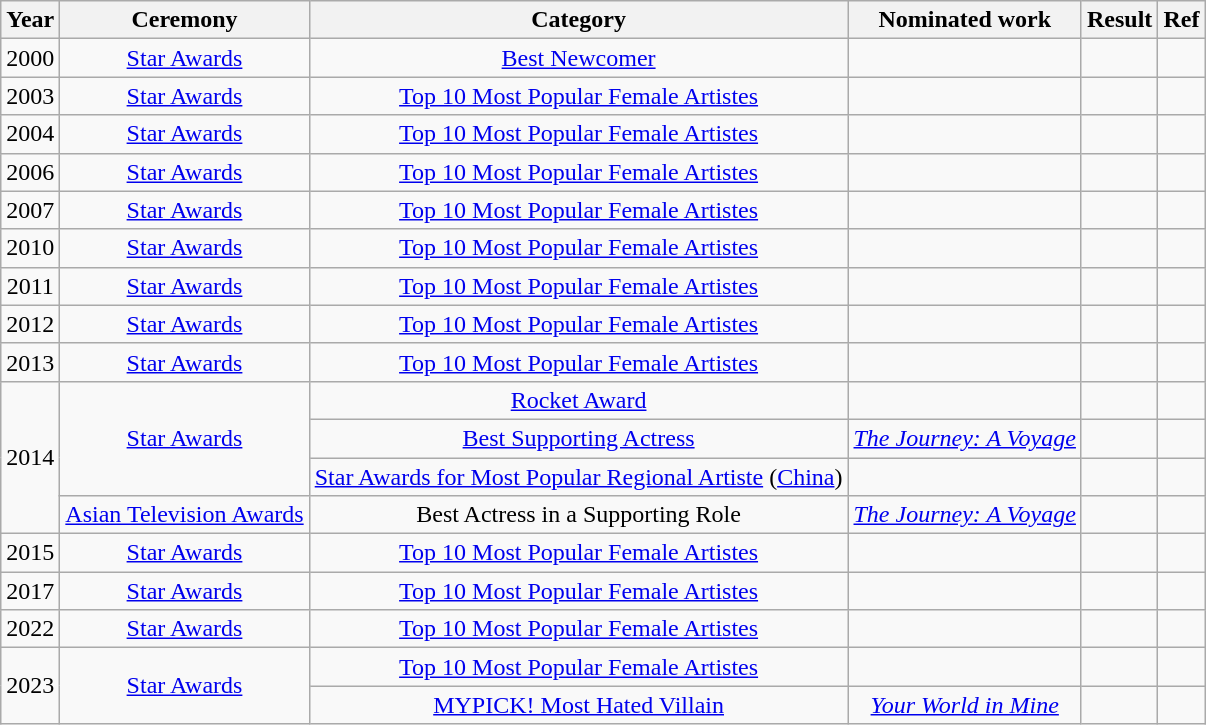<table class="wikitable sortable" style="text-align: center;">
<tr>
<th>Year</th>
<th>Ceremony</th>
<th>Category</th>
<th>Nominated work</th>
<th>Result</th>
<th>Ref</th>
</tr>
<tr>
<td>2000</td>
<td><a href='#'>Star Awards</a></td>
<td><a href='#'>Best Newcomer</a></td>
<td></td>
<td></td>
<td></td>
</tr>
<tr>
<td>2003</td>
<td><a href='#'>Star Awards</a></td>
<td><a href='#'>Top 10 Most Popular Female Artistes</a></td>
<td></td>
<td></td>
<td></td>
</tr>
<tr>
<td>2004</td>
<td><a href='#'>Star Awards</a></td>
<td><a href='#'>Top 10 Most Popular Female Artistes</a></td>
<td></td>
<td></td>
<td></td>
</tr>
<tr>
<td>2006</td>
<td><a href='#'>Star Awards</a></td>
<td><a href='#'>Top 10 Most Popular Female Artistes</a></td>
<td></td>
<td></td>
<td></td>
</tr>
<tr>
<td>2007</td>
<td><a href='#'>Star Awards</a></td>
<td><a href='#'>Top 10 Most Popular Female Artistes</a></td>
<td></td>
<td></td>
<td></td>
</tr>
<tr>
<td>2010</td>
<td><a href='#'>Star Awards</a></td>
<td><a href='#'>Top 10 Most Popular Female Artistes</a></td>
<td></td>
<td></td>
<td></td>
</tr>
<tr>
<td>2011</td>
<td><a href='#'>Star Awards</a></td>
<td><a href='#'>Top 10 Most Popular Female Artistes</a></td>
<td></td>
<td></td>
<td></td>
</tr>
<tr>
<td>2012</td>
<td><a href='#'>Star Awards</a></td>
<td><a href='#'>Top 10 Most Popular Female Artistes</a></td>
<td></td>
<td></td>
<td></td>
</tr>
<tr>
<td>2013</td>
<td><a href='#'>Star Awards</a></td>
<td><a href='#'>Top 10 Most Popular Female Artistes</a></td>
<td></td>
<td></td>
<td></td>
</tr>
<tr>
<td rowspan="4">2014</td>
<td rowspan="3"><a href='#'>Star Awards</a></td>
<td><a href='#'>Rocket Award</a></td>
<td></td>
<td></td>
<td></td>
</tr>
<tr>
<td><a href='#'>Best Supporting Actress</a></td>
<td><em><a href='#'>The Journey: A Voyage</a></em></td>
<td></td>
<td></td>
</tr>
<tr>
<td><a href='#'>Star Awards for Most Popular Regional Artiste</a> (<a href='#'>China</a>)</td>
<td></td>
<td></td>
<td></td>
</tr>
<tr>
<td><a href='#'>Asian Television Awards</a></td>
<td>Best Actress in a Supporting Role</td>
<td><em><a href='#'>The Journey: A Voyage</a></em></td>
<td></td>
<td></td>
</tr>
<tr>
<td>2015</td>
<td><a href='#'>Star Awards</a></td>
<td><a href='#'>Top 10 Most Popular Female Artistes</a></td>
<td></td>
<td></td>
<td></td>
</tr>
<tr>
<td>2017</td>
<td><a href='#'>Star Awards</a></td>
<td><a href='#'>Top 10 Most Popular Female Artistes</a></td>
<td></td>
<td></td>
<td></td>
</tr>
<tr>
<td>2022</td>
<td><a href='#'>Star Awards</a></td>
<td><a href='#'>Top 10 Most Popular Female Artistes</a></td>
<td></td>
<td></td>
<td></td>
</tr>
<tr>
<td rowspan="2">2023</td>
<td rowspan="2"><a href='#'>Star Awards</a></td>
<td><a href='#'>Top 10 Most Popular Female Artistes</a></td>
<td></td>
<td></td>
<td></td>
</tr>
<tr>
<td><a href='#'>MYPICK! Most Hated Villain</a></td>
<td><em><a href='#'>Your World in Mine</a></em></td>
<td></td>
<td></td>
</tr>
</table>
